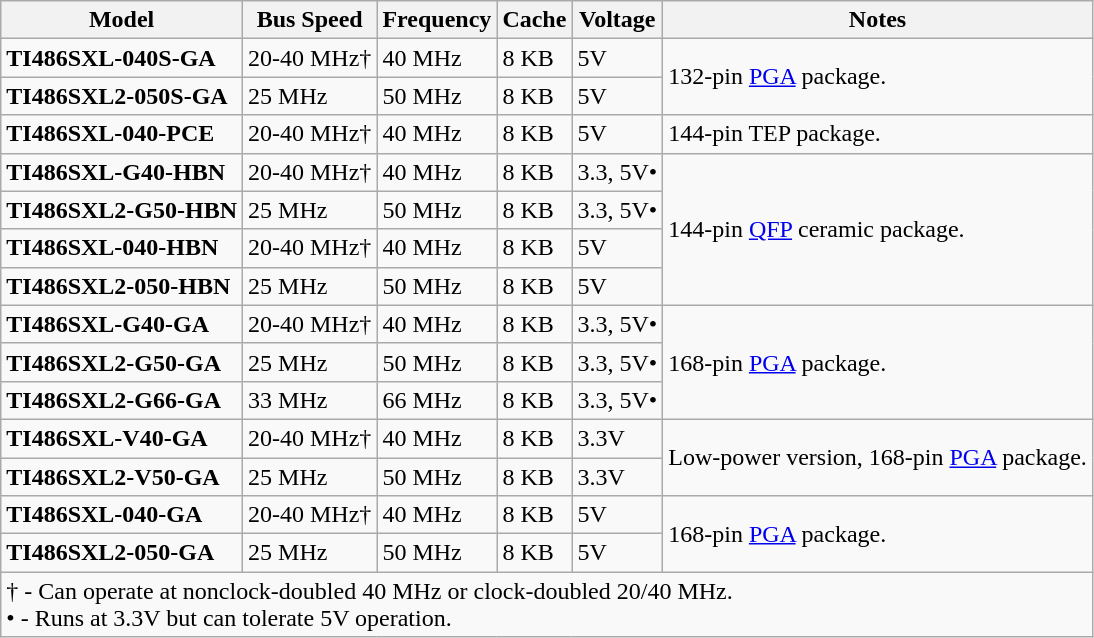<table class="wikitable">
<tr>
<th>Model</th>
<th>Bus Speed</th>
<th>Frequency</th>
<th>Cache</th>
<th>Voltage</th>
<th>Notes</th>
</tr>
<tr>
<td><strong>TI486SXL-040S-GA</strong></td>
<td>20-40 MHz†</td>
<td>40 MHz</td>
<td>8 KB</td>
<td>5V</td>
<td rowspan="2">132-pin <a href='#'>PGA</a> package.</td>
</tr>
<tr>
<td><strong>TI486SXL2-050S-GA</strong></td>
<td>25 MHz</td>
<td>50 MHz</td>
<td>8 KB</td>
<td>5V</td>
</tr>
<tr>
<td><strong>TI486SXL-040-PCE</strong></td>
<td>20-40 MHz†</td>
<td>40 MHz</td>
<td>8 KB</td>
<td>5V</td>
<td>144-pin TEP package.</td>
</tr>
<tr>
<td><strong>TI486SXL-G40-HBN</strong></td>
<td>20-40 MHz†</td>
<td>40 MHz</td>
<td>8 KB</td>
<td>3.3, 5V•</td>
<td rowspan="4">144-pin <a href='#'>QFP</a> ceramic package.</td>
</tr>
<tr>
<td><strong>TI486SXL2-G50-HBN</strong></td>
<td>25 MHz</td>
<td>50 MHz</td>
<td>8 KB</td>
<td>3.3, 5V•</td>
</tr>
<tr>
<td><strong>TI486SXL-040-HBN</strong></td>
<td>20-40 MHz†</td>
<td>40 MHz</td>
<td>8 KB</td>
<td>5V</td>
</tr>
<tr>
<td><strong>TI486SXL2-050-HBN</strong></td>
<td>25 MHz</td>
<td>50 MHz</td>
<td>8 KB</td>
<td>5V</td>
</tr>
<tr>
<td><strong>TI486SXL-G40-GA</strong></td>
<td>20-40 MHz†</td>
<td>40 MHz</td>
<td>8 KB</td>
<td>3.3, 5V•</td>
<td rowspan="3">168-pin <a href='#'>PGA</a> package.</td>
</tr>
<tr>
<td><strong>TI486SXL2-G50-GA</strong></td>
<td>25 MHz</td>
<td>50 MHz</td>
<td>8 KB</td>
<td>3.3, 5V•</td>
</tr>
<tr>
<td><strong>TI486SXL2-G66-GA</strong></td>
<td>33 MHz</td>
<td>66 MHz</td>
<td>8 KB</td>
<td>3.3, 5V•</td>
</tr>
<tr>
<td><strong>TI486SXL-V40-GA</strong></td>
<td>20-40 MHz†</td>
<td>40 MHz</td>
<td>8 KB</td>
<td>3.3V</td>
<td rowspan="2">Low-power version, 168-pin <a href='#'>PGA</a> package.</td>
</tr>
<tr>
<td><strong>TI486SXL2-V50-GA</strong></td>
<td>25 MHz</td>
<td>50 MHz</td>
<td>8 KB</td>
<td>3.3V</td>
</tr>
<tr>
<td><strong>TI486SXL-040-GA</strong></td>
<td>20-40 MHz†</td>
<td>40 MHz</td>
<td>8 KB</td>
<td>5V</td>
<td rowspan="2">168-pin <a href='#'>PGA</a> package.</td>
</tr>
<tr>
<td><strong>TI486SXL2-050-GA</strong></td>
<td>25 MHz</td>
<td>50 MHz</td>
<td>8 KB</td>
<td>5V</td>
</tr>
<tr>
<td colspan="6">† - Can operate at nonclock-doubled 40 MHz or clock-doubled 20/40 MHz.<br>• - Runs at 3.3V but can tolerate 5V operation.</td>
</tr>
</table>
